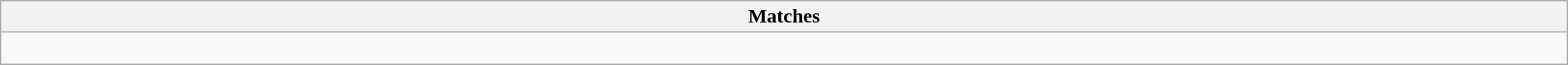<table class="wikitable collapsible collapsed" style="width:100%;">
<tr>
<th>Matches</th>
</tr>
<tr>
<td><br></td>
</tr>
</table>
